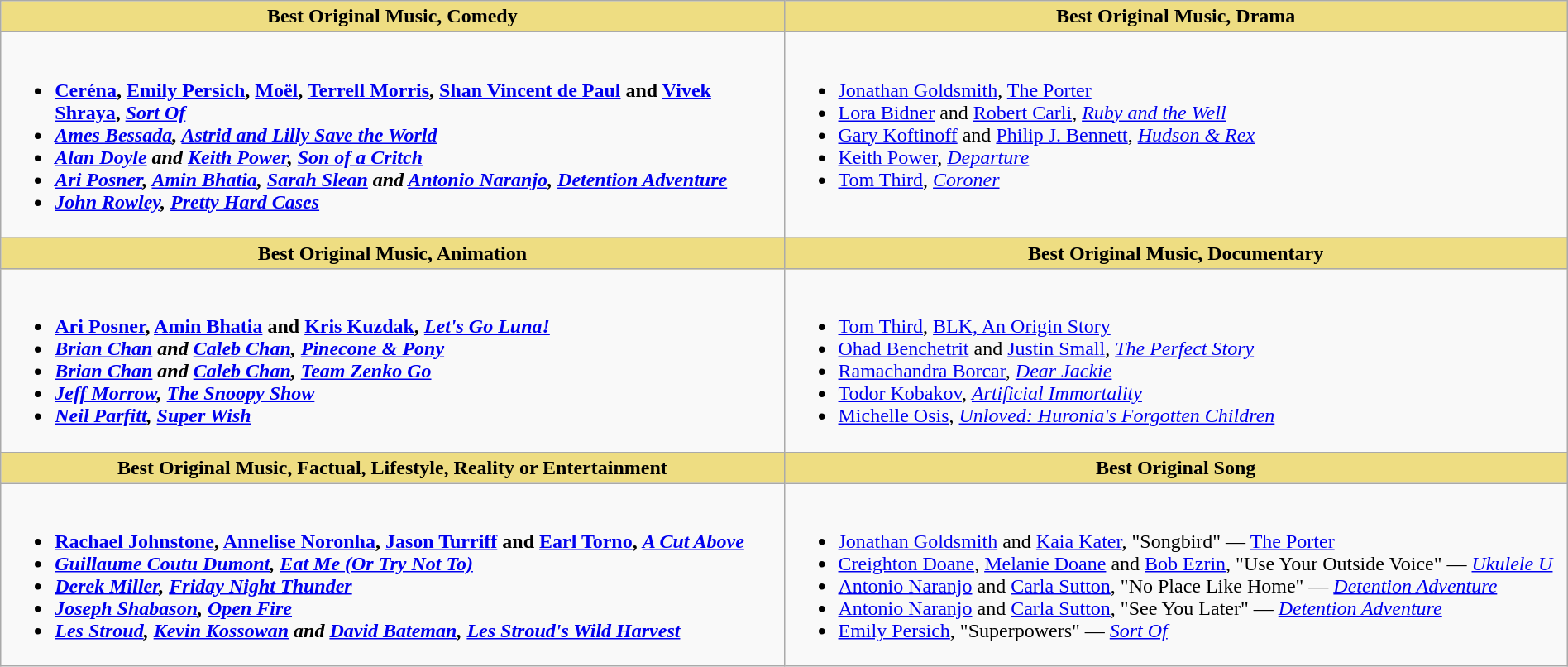<table class=wikitable width="100%">
<tr>
<th style="background:#EEDD82; width:50%">Best Original Music, Comedy</th>
<th style="background:#EEDD82; width:50%">Best Original Music, Drama</th>
</tr>
<tr>
<td valign="top"><br><ul><li> <strong><a href='#'>Ceréna</a>, <a href='#'>Emily Persich</a>, <a href='#'>Moël</a>, <a href='#'>Terrell Morris</a>, <a href='#'>Shan Vincent de Paul</a> and <a href='#'>Vivek Shraya</a>, <em><a href='#'>Sort Of</a><strong><em></li><li><a href='#'>Ames Bessada</a>, </em><a href='#'>Astrid and Lilly Save the World</a><em></li><li><a href='#'>Alan Doyle</a> and <a href='#'>Keith Power</a>, </em><a href='#'>Son of a Critch</a><em></li><li><a href='#'>Ari Posner</a>, <a href='#'>Amin Bhatia</a>, <a href='#'>Sarah Slean</a> and <a href='#'>Antonio Naranjo</a>, </em><a href='#'>Detention Adventure</a><em></li><li><a href='#'>John Rowley</a>, </em><a href='#'>Pretty Hard Cases</a><em></li></ul></td>
<td valign="top"><br><ul><li> </strong><a href='#'>Jonathan Goldsmith</a>, </em><a href='#'>The Porter</a></em></strong></li><li><a href='#'>Lora Bidner</a> and <a href='#'>Robert Carli</a>, <em><a href='#'>Ruby and the Well</a></em></li><li><a href='#'>Gary Koftinoff</a> and <a href='#'>Philip J. Bennett</a>, <em><a href='#'>Hudson & Rex</a></em></li><li><a href='#'>Keith Power</a>, <em><a href='#'>Departure</a></em></li><li><a href='#'>Tom Third</a>, <em><a href='#'>Coroner</a></em></li></ul></td>
</tr>
<tr>
<th style="background:#EEDD82; width:50%">Best Original Music, Animation</th>
<th style="background:#EEDD82; width:50%">Best Original Music, Documentary</th>
</tr>
<tr>
<td valign="top"><br><ul><li> <strong><a href='#'>Ari Posner</a>, <a href='#'>Amin Bhatia</a> and <a href='#'>Kris Kuzdak</a>, <em><a href='#'>Let's Go Luna!</a><strong><em></li><li><a href='#'>Brian Chan</a> and <a href='#'>Caleb Chan</a>, </em><a href='#'>Pinecone & Pony</a><em></li><li><a href='#'>Brian Chan</a> and <a href='#'>Caleb Chan</a>, </em><a href='#'>Team Zenko Go</a><em></li><li><a href='#'>Jeff Morrow</a>, </em><a href='#'>The Snoopy Show</a><em></li><li><a href='#'>Neil Parfitt</a>, </em><a href='#'>Super Wish</a><em></li></ul></td>
<td valign="top"><br><ul><li> </strong><a href='#'>Tom Third</a>, </em><a href='#'>BLK, An Origin Story</a></em></strong></li><li><a href='#'>Ohad Benchetrit</a> and <a href='#'>Justin Small</a>, <em><a href='#'>The Perfect Story</a></em></li><li><a href='#'>Ramachandra Borcar</a>, <em><a href='#'>Dear Jackie</a></em></li><li><a href='#'>Todor Kobakov</a>, <em><a href='#'>Artificial Immortality</a></em></li><li><a href='#'>Michelle Osis</a>, <em><a href='#'>Unloved: Huronia's Forgotten Children</a></em></li></ul></td>
</tr>
<tr>
<th style="background:#EEDD82; width:50%">Best Original Music, Factual, Lifestyle, Reality or Entertainment</th>
<th style="background:#EEDD82; width:50%">Best Original Song</th>
</tr>
<tr>
<td valign="top"><br><ul><li> <strong><a href='#'>Rachael Johnstone</a>, <a href='#'>Annelise Noronha</a>, <a href='#'>Jason Turriff</a> and <a href='#'>Earl Torno</a>, <em><a href='#'>A Cut Above</a><strong><em></li><li><a href='#'>Guillaume Coutu Dumont</a>, </em><a href='#'>Eat Me (Or Try Not To)</a><em></li><li><a href='#'>Derek Miller</a>, </em><a href='#'>Friday Night Thunder</a><em></li><li><a href='#'>Joseph Shabason</a>, </em><a href='#'>Open Fire</a><em></li><li><a href='#'>Les Stroud</a>, <a href='#'>Kevin Kossowan</a> and <a href='#'>David Bateman</a>, </em><a href='#'>Les Stroud's Wild Harvest</a><em></li></ul></td>
<td valign="top"><br><ul><li> </strong><a href='#'>Jonathan Goldsmith</a> and <a href='#'>Kaia Kater</a>, "Songbird" — </em><a href='#'>The Porter</a></em></strong></li><li><a href='#'>Creighton Doane</a>, <a href='#'>Melanie Doane</a> and <a href='#'>Bob Ezrin</a>, "Use Your Outside Voice" — <em><a href='#'>Ukulele U</a></em></li><li><a href='#'>Antonio Naranjo</a> and <a href='#'>Carla Sutton</a>, "No Place Like Home" — <em><a href='#'>Detention Adventure</a></em></li><li><a href='#'>Antonio Naranjo</a> and <a href='#'>Carla Sutton</a>, "See You Later" — <em><a href='#'>Detention Adventure</a></em></li><li><a href='#'>Emily Persich</a>, "Superpowers" — <em><a href='#'>Sort Of</a></em></li></ul></td>
</tr>
</table>
